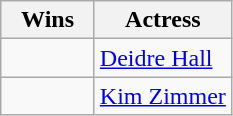<table class="wikitable sortable">
<tr>
<th style="width:55px;">Wins</th>
<th style="text-align:center;">Actress</th>
</tr>
<tr>
<td></td>
<td><a href='#'>Deidre Hall</a></td>
</tr>
<tr>
<td></td>
<td><a href='#'>Kim Zimmer</a></td>
</tr>
</table>
